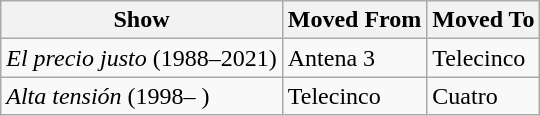<table class="wikitable sortable">
<tr>
<th>Show</th>
<th>Moved From</th>
<th>Moved To</th>
</tr>
<tr>
<td><em>El precio justo</em> (1988–2021)</td>
<td>Antena 3</td>
<td>Telecinco</td>
</tr>
<tr>
<td><em>Alta tensión</em> (1998– )</td>
<td>Telecinco</td>
<td>Cuatro</td>
</tr>
</table>
